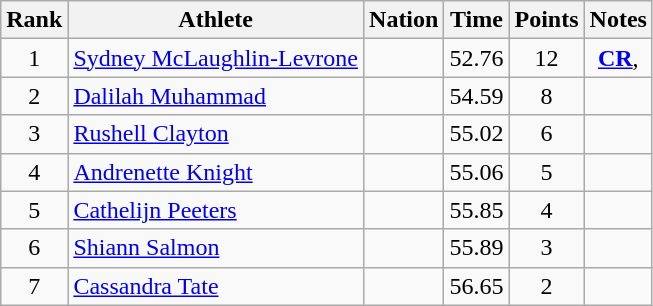<table class="wikitable mw-datatable sortable" style="text-align:center;">
<tr>
<th scope="col" style="width: 10px;">Rank</th>
<th scope="col">Athlete</th>
<th scope="col">Nation</th>
<th scope="col">Time</th>
<th scope="col">Points</th>
<th scope="col">Notes</th>
</tr>
<tr>
<td>1</td>
<td align="left"><a href='#'>Sydney McLaughlin-Levrone</a> </td>
<td align="left"></td>
<td>52.76</td>
<td>12</td>
<td><strong><a href='#'>CR</a></strong>, </td>
</tr>
<tr>
<td>2</td>
<td align="left"><a href='#'>Dalilah Muhammad</a> </td>
<td align="left"></td>
<td>54.59</td>
<td>8</td>
<td></td>
</tr>
<tr>
<td>3</td>
<td align=left><a href='#'>Rushell Clayton</a> </td>
<td align=left></td>
<td>55.02</td>
<td>6</td>
<td></td>
</tr>
<tr>
<td>4</td>
<td align=left><a href='#'>Andrenette Knight</a> </td>
<td align=left></td>
<td>55.06</td>
<td>5</td>
<td></td>
</tr>
<tr>
<td>5</td>
<td align=left><a href='#'>Cathelijn Peeters</a> </td>
<td align=left></td>
<td>55.85</td>
<td>4</td>
<td></td>
</tr>
<tr>
<td>6</td>
<td align=left><a href='#'>Shiann Salmon</a> </td>
<td align=left></td>
<td>55.89</td>
<td>3</td>
<td></td>
</tr>
<tr>
<td>7</td>
<td align=left><a href='#'>Cassandra Tate</a> </td>
<td align=left></td>
<td>56.65</td>
<td>2</td>
<td></td>
</tr>
</table>
